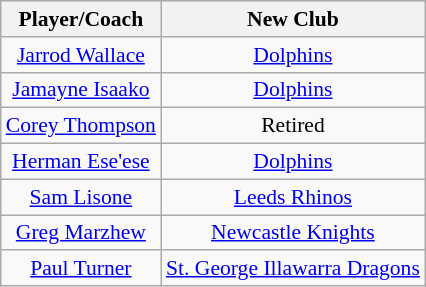<table class="wikitable sortable" style="text-align: center; font-size:90%">
<tr style="background:#efefef;">
<th>Player/Coach</th>
<th>New Club</th>
</tr>
<tr>
<td><a href='#'>Jarrod Wallace</a></td>
<td><a href='#'>Dolphins</a></td>
</tr>
<tr>
<td><a href='#'>Jamayne Isaako</a></td>
<td><a href='#'>Dolphins</a></td>
</tr>
<tr>
<td><a href='#'>Corey Thompson</a></td>
<td>Retired</td>
</tr>
<tr>
<td><a href='#'>Herman Ese'ese</a></td>
<td><a href='#'>Dolphins</a></td>
</tr>
<tr>
<td><a href='#'>Sam Lisone</a></td>
<td><a href='#'>Leeds Rhinos</a></td>
</tr>
<tr>
<td><a href='#'>Greg Marzhew</a></td>
<td><a href='#'>Newcastle Knights</a></td>
</tr>
<tr>
<td><a href='#'>Paul Turner</a></td>
<td><a href='#'>St. George Illawarra Dragons</a></td>
</tr>
</table>
